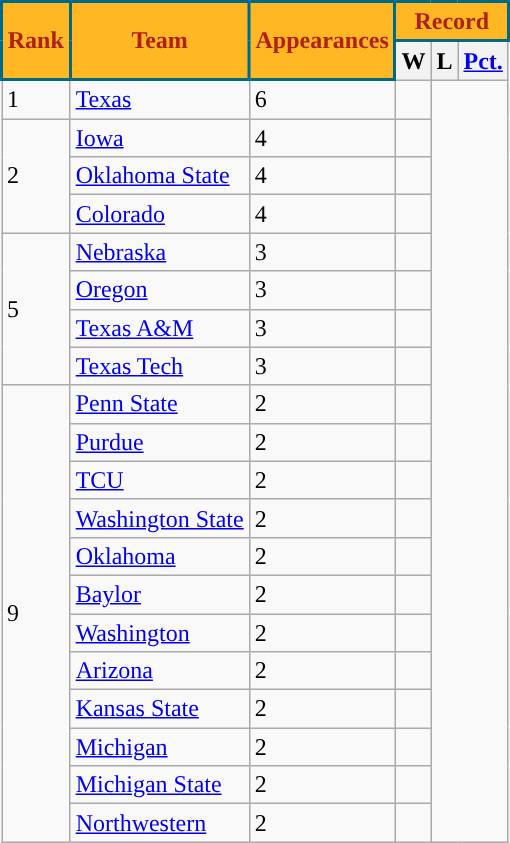<table class="wikitable sortable">
<tr>
<th style="background:#FFB724; color:#AF2115; border: 2px solid #006986;" rowspan=2>Rank</th>
<th style="background:#FFB724; color:#AF2115; border: 2px solid #006986;" rowspan=2>Team</th>
<th style="background:#FFB724; color:#AF2115; border: 2px solid #006986;" rowspan=2>Appearances</th>
<th style="background:#FFB724; color:#AF2115; border: 2px solid #006986;" colspan=3>Record</th>
</tr>
<tr>
<th>W</th>
<th>L</th>
<th><a href='#'>Pct.</a></th>
</tr>
<tr>
<td>1</td>
<td><a href='#'>Texas</a></td>
<td>6</td>
<td></td>
</tr>
<tr>
<td rowspan=3>2</td>
<td><a href='#'>Iowa</a></td>
<td>4</td>
<td></td>
</tr>
<tr>
<td><a href='#'>Oklahoma State</a></td>
<td>4</td>
<td></td>
</tr>
<tr>
<td><a href='#'>Colorado</a></td>
<td>4</td>
<td></td>
</tr>
<tr>
<td rowspan=4>5</td>
<td><a href='#'>Nebraska</a></td>
<td>3</td>
<td></td>
</tr>
<tr>
<td><a href='#'>Oregon</a></td>
<td>3</td>
<td></td>
</tr>
<tr>
<td><a href='#'>Texas A&M</a></td>
<td>3</td>
<td></td>
</tr>
<tr>
<td><a href='#'>Texas Tech</a></td>
<td>3</td>
<td></td>
</tr>
<tr>
<td rowspan=12>9</td>
<td><a href='#'>Penn State</a></td>
<td>2</td>
<td></td>
</tr>
<tr>
<td><a href='#'>Purdue</a></td>
<td>2</td>
<td></td>
</tr>
<tr>
<td><a href='#'>TCU</a></td>
<td>2</td>
<td></td>
</tr>
<tr>
<td><a href='#'>Washington State</a></td>
<td>2</td>
<td></td>
</tr>
<tr>
<td><a href='#'>Oklahoma</a></td>
<td>2</td>
<td></td>
</tr>
<tr>
<td><a href='#'>Baylor</a></td>
<td>2</td>
<td></td>
</tr>
<tr>
<td><a href='#'>Washington</a></td>
<td>2</td>
<td></td>
</tr>
<tr>
<td><a href='#'>Arizona</a></td>
<td>2</td>
<td></td>
</tr>
<tr>
<td><a href='#'>Kansas State</a></td>
<td>2</td>
<td></td>
</tr>
<tr>
<td><a href='#'>Michigan</a></td>
<td>2</td>
<td></td>
</tr>
<tr>
<td><a href='#'>Michigan State</a></td>
<td>2</td>
<td></td>
</tr>
<tr>
<td><a href='#'>Northwestern</a></td>
<td>2</td>
<td></td>
</tr>
</table>
